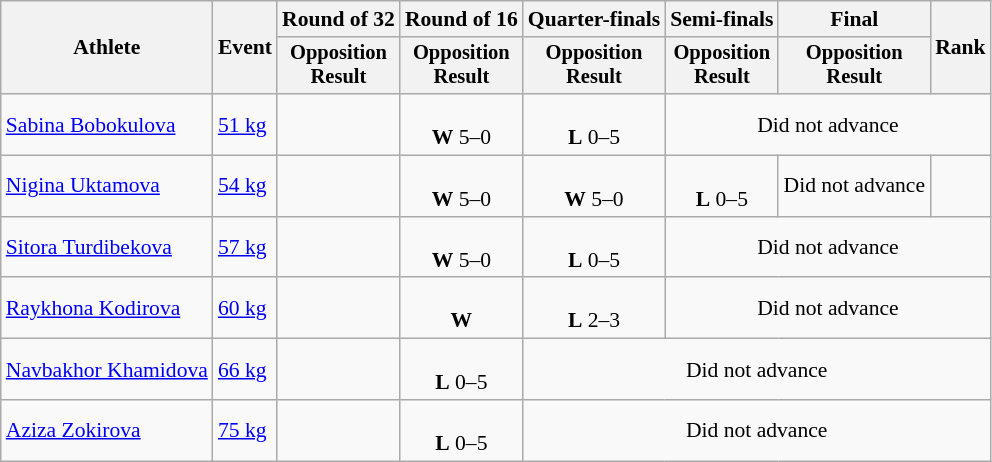<table class=wikitable style=font-size:90%;text-align:center>
<tr>
<th rowspan="2">Athlete</th>
<th rowspan="2">Event</th>
<th>Round of 32</th>
<th>Round of 16</th>
<th>Quarter-finals</th>
<th>Semi-finals</th>
<th>Final</th>
<th rowspan=2>Rank</th>
</tr>
<tr style="font-size:95%">
<th>Opposition<br>Result</th>
<th>Opposition<br>Result</th>
<th>Opposition<br>Result</th>
<th>Opposition<br>Result</th>
<th>Opposition<br>Result</th>
</tr>
<tr>
<td align=left><a href='#'>Sabina Bobokulova</a></td>
<td align=left><a href='#'>51 kg</a></td>
<td></td>
<td><br><strong>W</strong> 5–0</td>
<td><br><strong>L</strong> 0–5</td>
<td colspan=3>Did not advance</td>
</tr>
<tr>
<td align=left><a href='#'>Nigina Uktamova</a></td>
<td align=left><a href='#'>54 kg</a></td>
<td></td>
<td><br><strong>W</strong> 5–0</td>
<td><br><strong>W</strong> 5–0</td>
<td><br><strong>L</strong> 0–5</td>
<td>Did not advance</td>
<td></td>
</tr>
<tr>
<td align=left><a href='#'>Sitora Turdibekova</a></td>
<td align=left><a href='#'>57 kg</a></td>
<td></td>
<td><br><strong>W</strong> 5–0</td>
<td><br><strong>L</strong> 0–5</td>
<td colspan=3>Did not advance</td>
</tr>
<tr>
<td align=left><a href='#'>Raykhona Kodirova</a></td>
<td align=left><a href='#'>60 kg</a></td>
<td></td>
<td><br><strong>W</strong> </td>
<td><br><strong>L</strong> 2–3</td>
<td colspan=3>Did not advance</td>
</tr>
<tr>
<td align=left><a href='#'>Navbakhor Khamidova</a></td>
<td align=left><a href='#'>66 kg</a></td>
<td></td>
<td><br><strong>L</strong> 0–5</td>
<td colspan=4>Did not advance</td>
</tr>
<tr>
<td align=left><a href='#'>Aziza Zokirova</a></td>
<td align=left><a href='#'>75 kg</a></td>
<td></td>
<td><br><strong>L</strong> 0–5</td>
<td colspan=4>Did not advance</td>
</tr>
</table>
